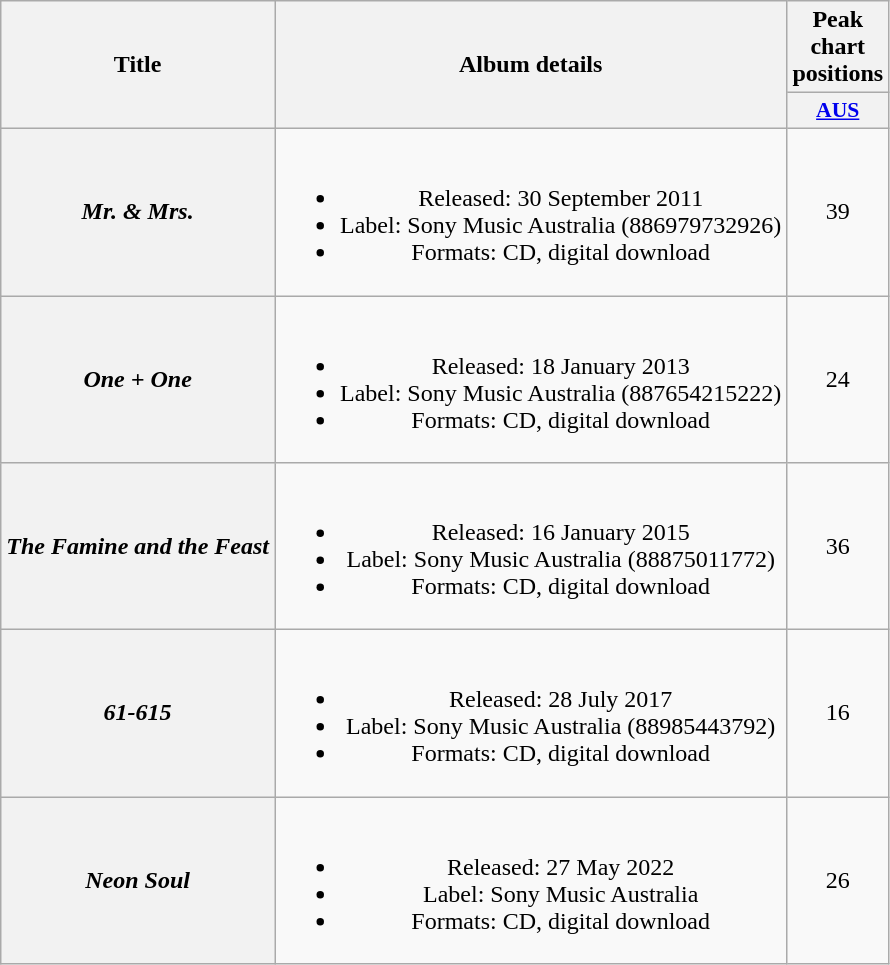<table class="wikitable plainrowheaders" style="text-align:center;">
<tr>
<th scope="col" rowspan="2">Title</th>
<th scope="col" rowspan="2">Album details</th>
<th scope="col" colspan="1">Peak chart positions</th>
</tr>
<tr>
<th scope="col" style="width:3em;font-size:90%;"><a href='#'>AUS</a><br></th>
</tr>
<tr>
<th scope="row"><em>Mr. & Mrs.</em></th>
<td><br><ul><li>Released: 30 September 2011</li><li>Label: Sony Music Australia (886979732926)</li><li>Formats: CD, digital download</li></ul></td>
<td>39</td>
</tr>
<tr>
<th scope="row"><em>One + One</em></th>
<td><br><ul><li>Released: 18 January 2013</li><li>Label: Sony Music Australia (887654215222)</li><li>Formats: CD, digital download</li></ul></td>
<td>24</td>
</tr>
<tr>
<th scope="row"><em>The Famine and the Feast</em></th>
<td><br><ul><li>Released: 16 January 2015</li><li>Label: Sony Music Australia (88875011772)</li><li>Formats: CD, digital download</li></ul></td>
<td>36</td>
</tr>
<tr>
<th scope="row"><em>61-615</em></th>
<td><br><ul><li>Released: 28 July 2017</li><li>Label: Sony Music Australia (88985443792)</li><li>Formats: CD, digital download</li></ul></td>
<td>16</td>
</tr>
<tr>
<th scope="row"><em>Neon Soul</em></th>
<td><br><ul><li>Released: 27 May 2022</li><li>Label: Sony Music Australia</li><li>Formats: CD, digital download</li></ul></td>
<td>26<br></td>
</tr>
</table>
